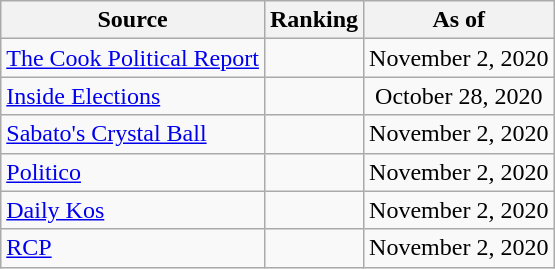<table class="wikitable" style="text-align:center">
<tr>
<th>Source</th>
<th>Ranking</th>
<th>As of</th>
</tr>
<tr>
<td align=left><a href='#'>The Cook Political Report</a></td>
<td></td>
<td>November 2, 2020</td>
</tr>
<tr>
<td align=left><a href='#'>Inside Elections</a></td>
<td></td>
<td>October 28, 2020</td>
</tr>
<tr>
<td align=left><a href='#'>Sabato's Crystal Ball</a></td>
<td></td>
<td>November 2, 2020</td>
</tr>
<tr>
<td align="left"><a href='#'>Politico</a></td>
<td></td>
<td>November 2, 2020</td>
</tr>
<tr>
<td align="left"><a href='#'>Daily Kos</a></td>
<td></td>
<td>November 2, 2020</td>
</tr>
<tr>
<td align="left"><a href='#'>RCP</a></td>
<td></td>
<td>November 2, 2020</td>
</tr>
</table>
